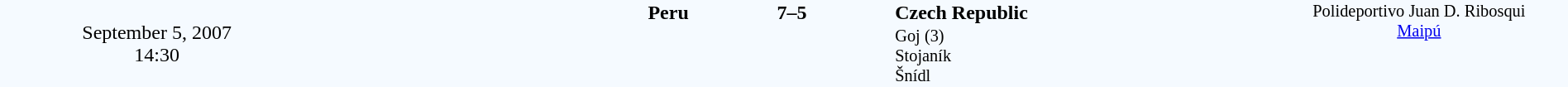<table style="width: 100%; background:#F5FAFF;" cellspacing="0">
<tr>
<td align=center rowspan=3 width=20%>September 5, 2007<br>14:30</td>
</tr>
<tr>
<td width=24% align=right><strong>Peru</strong></td>
<td align=center width=13%><strong>7–5</strong></td>
<td width=24%><strong>Czech Republic</strong></td>
<td style=font-size:85% rowspan=3 valign=top align=center>Polideportivo Juan D. Ribosqui<br><a href='#'>Maipú</a></td>
</tr>
<tr style=font-size:85%>
<td align=right valign=top></td>
<td></td>
<td>Goj (3)<br>Stojaník<br>Šnídl</td>
</tr>
</table>
